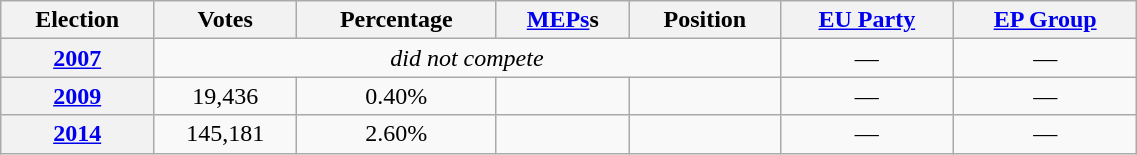<table class=wikitable style="text-align: right;" width=60%>
<tr>
<th>Election</th>
<th>Votes</th>
<th>Percentage</th>
<th><a href='#'>MEPs</a>s</th>
<th>Position</th>
<th><a href='#'>EU Party</a></th>
<th><a href='#'>EP Group</a></th>
</tr>
<tr style="text-align:center;">
<th><a href='#'>2007</a></th>
<td colspan=4><em>did not compete</em></td>
<td>—</td>
<td>—</td>
</tr>
<tr style="text-align:center;">
<th><a href='#'>2009</a></th>
<td>19,436</td>
<td>0.40%</td>
<td></td>
<td></td>
<td>—</td>
<td>—</td>
</tr>
<tr style="text-align:center;">
<th><a href='#'>2014</a></th>
<td>145,181</td>
<td>2.60%</td>
<td></td>
<td></td>
<td>—</td>
<td>—</td>
</tr>
</table>
